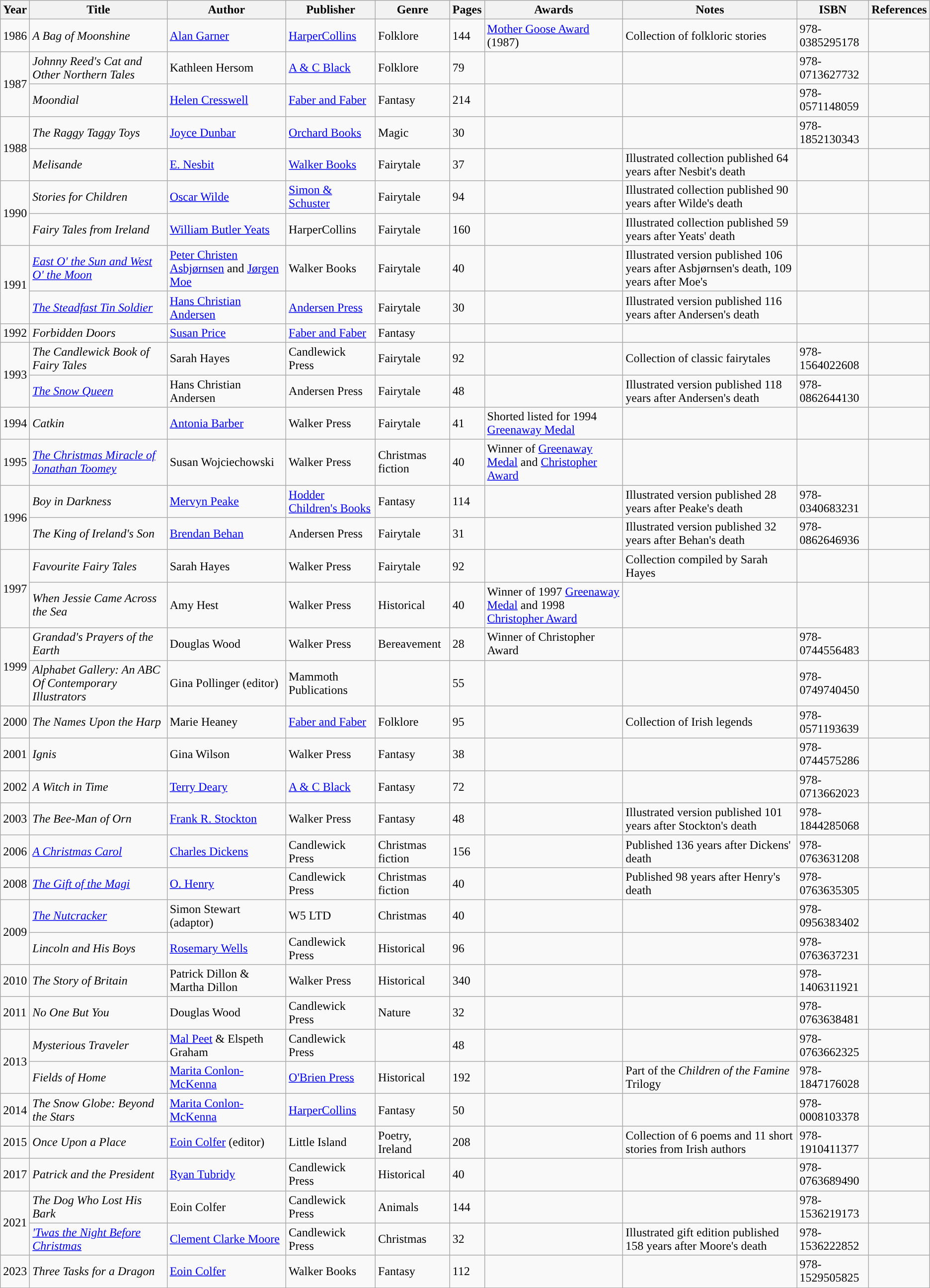<table class="wikitable unsortable">
<tr>
<th>Year</th>
<th>Title</th>
<th>Author</th>
<th>Publisher</th>
<th>Genre</th>
<th>Pages</th>
<th>Awards</th>
<th>Notes</th>
<th>ISBN</th>
<th>References</th>
</tr>
<tr>
<td>1986</td>
<td><em>A Bag of Moonshine</em></td>
<td><a href='#'>Alan Garner</a></td>
<td><a href='#'>HarperCollins</a></td>
<td>Folklore</td>
<td>144</td>
<td><a href='#'>Mother Goose Award</a> (1987)</td>
<td>Collection of folkloric stories</td>
<td>978-0385295178</td>
<td></td>
</tr>
<tr>
<td rowspan="2">1987</td>
<td><em>Johnny Reed's Cat and Other Northern Tales</em></td>
<td>Kathleen Hersom</td>
<td><a href='#'>A & C Black</a></td>
<td>Folklore</td>
<td>79</td>
<td></td>
<td></td>
<td>978-0713627732</td>
<td></td>
</tr>
<tr>
<td><em>Moondial</em></td>
<td><a href='#'>Helen Cresswell</a></td>
<td><a href='#'>Faber and Faber</a></td>
<td>Fantasy</td>
<td>214</td>
<td></td>
<td></td>
<td>978-0571148059</td>
<td></td>
</tr>
<tr>
<td rowspan="2">1988</td>
<td><em>The Raggy Taggy Toys</em></td>
<td><a href='#'>Joyce Dunbar</a></td>
<td><a href='#'>Orchard Books</a></td>
<td>Magic</td>
<td>30</td>
<td></td>
<td></td>
<td>978-1852130343</td>
<td></td>
</tr>
<tr>
<td><em>Melisande</em></td>
<td><a href='#'>E. Nesbit</a></td>
<td><a href='#'>Walker Books</a></td>
<td>Fairytale</td>
<td>37</td>
<td></td>
<td>Illustrated collection published 64 years after Nesbit's death</td>
<td></td>
<td></td>
</tr>
<tr>
<td rowspan="2">1990</td>
<td><em>Stories for Children</em></td>
<td><a href='#'>Oscar Wilde</a></td>
<td><a href='#'>Simon & Schuster</a></td>
<td>Fairytale</td>
<td>94</td>
<td></td>
<td>Illustrated collection published 90 years after Wilde's death</td>
<td></td>
<td></td>
</tr>
<tr>
<td><em>Fairy Tales from Ireland</em></td>
<td><a href='#'>William Butler Yeats</a></td>
<td>HarperCollins</td>
<td>Fairytale</td>
<td>160</td>
<td></td>
<td>Illustrated collection published 59 years after Yeats' death</td>
<td></td>
<td></td>
</tr>
<tr>
<td rowspan="2'">1991</td>
<td><em><a href='#'>East O' the Sun and West O' the Moon</a></em></td>
<td><a href='#'>Peter Christen Asbjørnsen</a> and <a href='#'>Jørgen Moe</a></td>
<td>Walker Books</td>
<td>Fairytale</td>
<td>40</td>
<td></td>
<td>Illustrated version published 106 years after Asbjørnsen's death, 109 years after Moe's</td>
<td></td>
<td></td>
</tr>
<tr>
<td><em><a href='#'>The Steadfast Tin Soldier</a></em></td>
<td><a href='#'>Hans Christian Andersen</a></td>
<td><a href='#'>Andersen Press</a></td>
<td>Fairytale</td>
<td>30</td>
<td></td>
<td>Illustrated version published 116 years after Andersen's death</td>
<td></td>
<td></td>
</tr>
<tr>
<td>1992</td>
<td><em>Forbidden Doors</em></td>
<td><a href='#'>Susan Price</a></td>
<td><a href='#'>Faber and Faber</a></td>
<td>Fantasy</td>
<td></td>
<td></td>
<td></td>
<td></td>
<td></td>
</tr>
<tr>
<td rowspan="2">1993</td>
<td><em>The Candlewick Book of Fairy Tales</em></td>
<td>Sarah Hayes</td>
<td>Candlewick Press</td>
<td>Fairytale</td>
<td>92</td>
<td></td>
<td>Collection of classic fairytales</td>
<td>978-1564022608</td>
<td></td>
</tr>
<tr>
<td><em><a href='#'>The Snow Queen</a></em></td>
<td>Hans Christian Andersen</td>
<td>Andersen Press</td>
<td>Fairytale</td>
<td>48</td>
<td></td>
<td>Illustrated version published 118 years after Andersen's death</td>
<td>978-0862644130</td>
<td></td>
</tr>
<tr>
<td>1994</td>
<td><em>Catkin</em></td>
<td><a href='#'>Antonia Barber</a></td>
<td>Walker Press</td>
<td>Fairytale</td>
<td>41</td>
<td>Shorted listed for 1994 <a href='#'>Greenaway Medal</a></td>
<td></td>
<td></td>
<td></td>
</tr>
<tr>
<td>1995</td>
<td><em><a href='#'>The Christmas Miracle of Jonathan Toomey</a></em></td>
<td>Susan Wojciechowski</td>
<td>Walker Press</td>
<td>Christmas fiction</td>
<td>40</td>
<td>Winner of <a href='#'>Greenaway Medal</a> and <a href='#'>Christopher Award</a></td>
<td></td>
<td></td>
<td></td>
</tr>
<tr>
<td rowspan="2">1996</td>
<td><em>Boy in Darkness</em></td>
<td><a href='#'>Mervyn Peake</a></td>
<td><a href='#'>Hodder Children's Books</a></td>
<td>Fantasy</td>
<td>114</td>
<td></td>
<td>Illustrated version published 28 years after Peake's death</td>
<td>978-0340683231</td>
<td></td>
</tr>
<tr>
<td><em>The King of Ireland's Son</em></td>
<td><a href='#'>Brendan Behan</a></td>
<td>Andersen Press</td>
<td>Fairytale</td>
<td>31</td>
<td></td>
<td>Illustrated version published 32 years after Behan's death</td>
<td>978-0862646936</td>
<td></td>
</tr>
<tr>
<td rowspan="2">1997</td>
<td><em>Favourite Fairy Tales</em></td>
<td>Sarah Hayes</td>
<td>Walker Press</td>
<td>Fairytale</td>
<td>92</td>
<td></td>
<td>Collection compiled by Sarah Hayes</td>
<td></td>
<td></td>
</tr>
<tr>
<td><em>When Jessie Came Across the Sea</em></td>
<td>Amy Hest</td>
<td>Walker Press</td>
<td>Historical</td>
<td>40</td>
<td>Winner of 1997 <a href='#'>Greenaway Medal</a> and 1998 <a href='#'>Christopher Award</a></td>
<td></td>
<td></td>
<td></td>
</tr>
<tr>
<td rowspan="2">1999</td>
<td><em>Grandad's Prayers of the Earth</em></td>
<td>Douglas Wood</td>
<td>Walker Press</td>
<td>Bereavement</td>
<td>28</td>
<td>Winner of Christopher Award</td>
<td></td>
<td>978-0744556483</td>
<td></td>
</tr>
<tr>
<td><em>Alphabet Gallery: An ABC Of Contemporary Illustrators</em></td>
<td>Gina Pollinger (editor)</td>
<td>Mammoth Publications</td>
<td></td>
<td>55</td>
<td></td>
<td></td>
<td>978-0749740450</td>
<td></td>
</tr>
<tr>
<td>2000</td>
<td><em>The Names Upon the Harp</em></td>
<td>Marie Heaney</td>
<td><a href='#'>Faber and Faber</a></td>
<td>Folklore</td>
<td>95</td>
<td></td>
<td>Collection of Irish legends</td>
<td>978-0571193639</td>
<td></td>
</tr>
<tr>
<td>2001</td>
<td><em>Ignis</em></td>
<td>Gina Wilson</td>
<td>Walker Press</td>
<td>Fantasy</td>
<td>38</td>
<td></td>
<td></td>
<td>978-0744575286</td>
<td></td>
</tr>
<tr>
<td>2002</td>
<td><em>A Witch in Time</em></td>
<td><a href='#'>Terry Deary</a></td>
<td><a href='#'>A & C Black</a></td>
<td>Fantasy</td>
<td>72</td>
<td></td>
<td></td>
<td>978-0713662023</td>
<td></td>
</tr>
<tr>
<td>2003</td>
<td><em>The Bee-Man of Orn</em></td>
<td><a href='#'>Frank R. Stockton</a></td>
<td>Walker Press</td>
<td>Fantasy</td>
<td>48</td>
<td></td>
<td>Illustrated version published 101 years after Stockton's death</td>
<td>978-1844285068</td>
<td></td>
</tr>
<tr>
<td>2006</td>
<td><em><a href='#'>A Christmas Carol</a></em></td>
<td><a href='#'>Charles Dickens</a></td>
<td>Candlewick Press</td>
<td>Christmas fiction</td>
<td>156</td>
<td></td>
<td>Published 136 years after Dickens' death</td>
<td>978-0763631208</td>
<td></td>
</tr>
<tr>
<td>2008</td>
<td><em><a href='#'>The Gift of the Magi</a></em></td>
<td><a href='#'>O. Henry</a></td>
<td>Candlewick Press</td>
<td>Christmas fiction</td>
<td>40</td>
<td></td>
<td>Published 98 years after Henry's death</td>
<td>978-0763635305</td>
<td></td>
</tr>
<tr>
<td rowspan="2">2009</td>
<td><em><a href='#'>The Nutcracker</a></em></td>
<td>Simon Stewart (adaptor)</td>
<td>W5 LTD</td>
<td>Christmas</td>
<td>40</td>
<td></td>
<td></td>
<td>978-0956383402</td>
<td></td>
</tr>
<tr>
<td><em>Lincoln and His Boys</em></td>
<td><a href='#'>Rosemary Wells</a></td>
<td>Candlewick Press</td>
<td>Historical</td>
<td>96</td>
<td></td>
<td></td>
<td>978-0763637231</td>
<td></td>
</tr>
<tr>
<td>2010</td>
<td><em>The Story of Britain</em></td>
<td>Patrick Dillon & Martha Dillon</td>
<td>Walker Press</td>
<td>Historical</td>
<td>340</td>
<td></td>
<td></td>
<td>978-1406311921</td>
<td></td>
</tr>
<tr>
<td>2011</td>
<td><em>No One But You</em></td>
<td>Douglas Wood</td>
<td>Candlewick Press</td>
<td>Nature</td>
<td>32</td>
<td></td>
<td></td>
<td>978-0763638481</td>
<td></td>
</tr>
<tr>
<td rowspan="2">2013</td>
<td><em>Mysterious Traveler</em></td>
<td><a href='#'>Mal Peet</a> & Elspeth Graham</td>
<td>Candlewick Press</td>
<td></td>
<td>48</td>
<td></td>
<td></td>
<td>978-0763662325</td>
<td></td>
</tr>
<tr>
<td><em>Fields of Home</em></td>
<td><a href='#'>Marita Conlon-McKenna</a></td>
<td><a href='#'>O'Brien Press</a></td>
<td>Historical</td>
<td>192</td>
<td></td>
<td>Part of the <em>Children of the Famine</em> Trilogy</td>
<td>978-1847176028</td>
<td></td>
</tr>
<tr>
<td>2014</td>
<td><em>The Snow Globe: Beyond the Stars</em></td>
<td><a href='#'>Marita Conlon-McKenna</a></td>
<td><a href='#'>HarperCollins</a></td>
<td>Fantasy</td>
<td>50</td>
<td></td>
<td></td>
<td>978-0008103378</td>
<td></td>
</tr>
<tr>
<td>2015</td>
<td><em>Once Upon a Place</em></td>
<td><a href='#'>Eoin Colfer</a> (editor)</td>
<td>Little Island</td>
<td>Poetry, Ireland</td>
<td>208</td>
<td></td>
<td>Collection of 6 poems and 11 short stories from Irish authors</td>
<td>978-1910411377</td>
<td></td>
</tr>
<tr>
<td>2017</td>
<td><em>Patrick and the President</em></td>
<td><a href='#'>Ryan Tubridy</a></td>
<td>Candlewick Press</td>
<td>Historical</td>
<td>40</td>
<td></td>
<td></td>
<td>978-0763689490</td>
<td></td>
</tr>
<tr>
<td rowspan="2">2021</td>
<td><em>The Dog Who Lost His Bark</em></td>
<td>Eoin Colfer</td>
<td>Candlewick Press</td>
<td>Animals</td>
<td>144</td>
<td></td>
<td></td>
<td>978-1536219173</td>
<td></td>
</tr>
<tr>
<td><em><a href='#'>'Twas the Night Before Christmas</a></em></td>
<td><a href='#'>Clement Clarke Moore</a></td>
<td>Candlewick Press</td>
<td>Christmas</td>
<td>32</td>
<td></td>
<td>Illustrated gift edition published 158 years after Moore's death</td>
<td>978-1536222852</td>
<td></td>
</tr>
<tr>
<td>2023</td>
<td><em>Three Tasks for a Dragon</em></td>
<td><a href='#'>Eoin Colfer</a></td>
<td>Walker Books</td>
<td>Fantasy</td>
<td>112</td>
<td></td>
<td></td>
<td>978-1529505825</td>
<td></td>
</tr>
</table>
